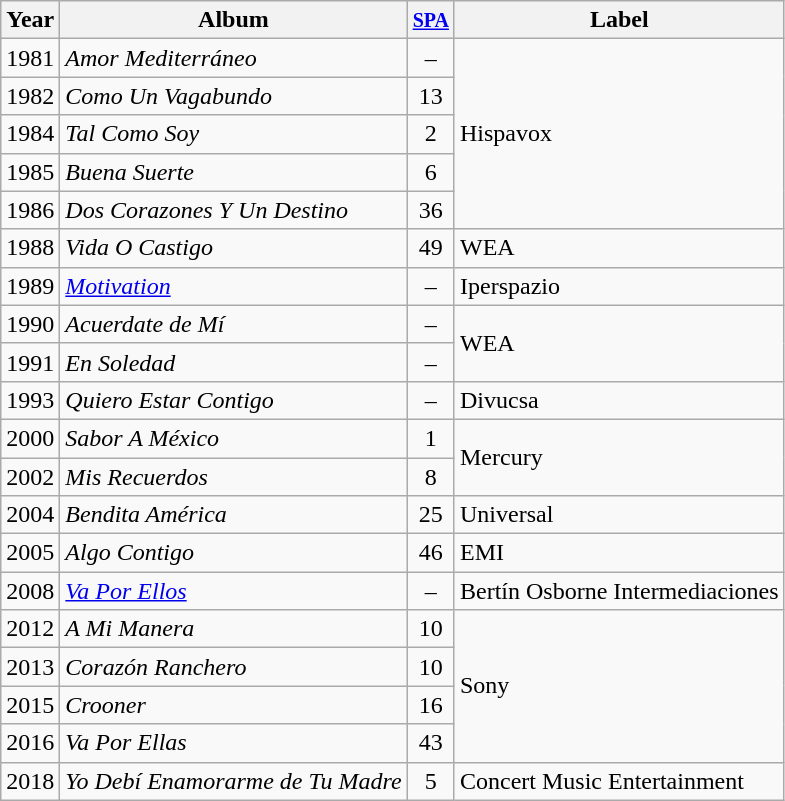<table class="wikitable">
<tr>
<th>Year</th>
<th>Album</th>
<th><small><a href='#'>SPA</a></small></th>
<th>Label</th>
</tr>
<tr>
<td>1981</td>
<td><em>Amor Mediterráneo</em></td>
<td align="center">–</td>
<td rowspan="5">Hispavox</td>
</tr>
<tr>
<td>1982</td>
<td><em>Como Un Vagabundo</em></td>
<td align="center">13</td>
</tr>
<tr>
<td>1984</td>
<td><em>Tal Como Soy</em></td>
<td align="center">2</td>
</tr>
<tr>
<td>1985</td>
<td><em>Buena Suerte</em></td>
<td align="center">6</td>
</tr>
<tr>
<td>1986</td>
<td><em>Dos Corazones Y Un Destino</em></td>
<td align="center">36</td>
</tr>
<tr>
<td>1988</td>
<td><em>Vida O Castigo</em></td>
<td align="center">49</td>
<td>WEA</td>
</tr>
<tr>
<td>1989</td>
<td><em><a href='#'>Motivation</a></em></td>
<td align="center">–</td>
<td>Iperspazio</td>
</tr>
<tr>
<td>1990</td>
<td><em>Acuerdate de Mí</em></td>
<td align="center">–</td>
<td rowspan="2">WEA</td>
</tr>
<tr>
<td>1991</td>
<td><em>En Soledad</em></td>
<td align="center">–</td>
</tr>
<tr>
<td>1993</td>
<td><em>Quiero Estar Contigo</em></td>
<td align="center">–</td>
<td>Divucsa</td>
</tr>
<tr>
<td>2000</td>
<td><em>Sabor A México</em></td>
<td align="center">1</td>
<td rowspan="2">Mercury</td>
</tr>
<tr>
<td>2002</td>
<td><em>Mis Recuerdos</em></td>
<td align="center">8</td>
</tr>
<tr>
<td>2004</td>
<td><em>Bendita América</em></td>
<td align="center">25</td>
<td>Universal</td>
</tr>
<tr>
<td>2005</td>
<td><em>Algo Contigo</em></td>
<td align="center">46</td>
<td>EMI</td>
</tr>
<tr>
<td>2008</td>
<td><em><a href='#'>Va Por Ellos</a></em></td>
<td align="center">–</td>
<td>Bertín Osborne Intermediaciones</td>
</tr>
<tr>
<td>2012</td>
<td><em>A Mi Manera</em></td>
<td align="center">10</td>
<td rowspan="4">Sony</td>
</tr>
<tr>
<td>2013</td>
<td><em>Corazón Ranchero</em></td>
<td align="center">10</td>
</tr>
<tr>
<td>2015</td>
<td><em>Crooner</em></td>
<td align="center">16</td>
</tr>
<tr>
<td>2016</td>
<td><em>Va Por Ellas</em></td>
<td align="center">43<br></td>
</tr>
<tr>
<td>2018</td>
<td><em>Yo Debí Enamorarme de Tu Madre</em></td>
<td align="center">5<br></td>
<td>Concert Music Entertainment</td>
</tr>
</table>
